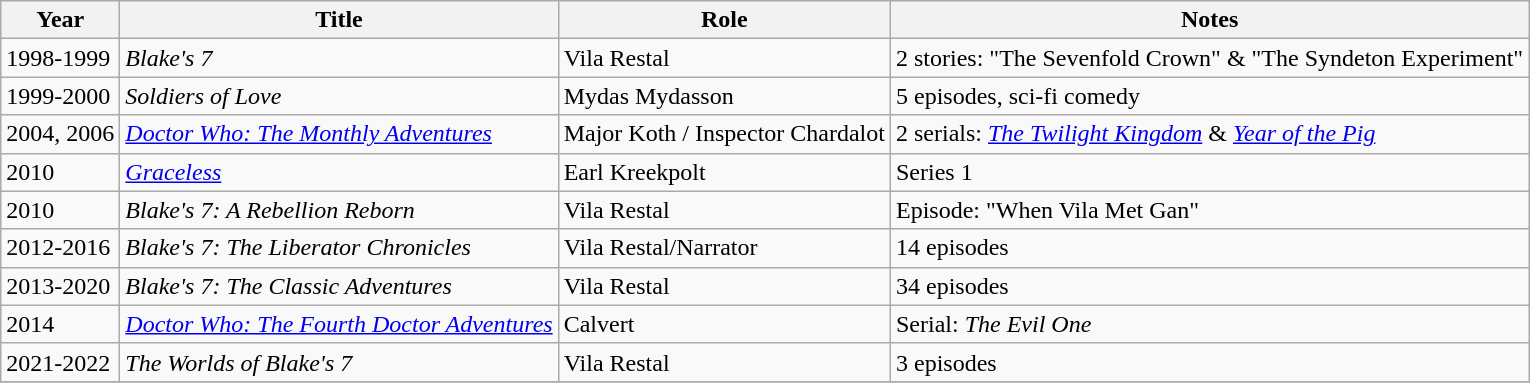<table class="wikitable">
<tr>
<th>Year</th>
<th>Title</th>
<th>Role</th>
<th>Notes</th>
</tr>
<tr>
<td>1998-1999</td>
<td><em>Blake's 7</em></td>
<td>Vila Restal</td>
<td>2 stories: "The Sevenfold Crown" & "The Syndeton Experiment"</td>
</tr>
<tr>
<td>1999-2000</td>
<td><em>Soldiers of Love</em></td>
<td>Mydas Mydasson</td>
<td>5 episodes, sci-fi comedy</td>
</tr>
<tr>
<td>2004, 2006</td>
<td><em><a href='#'>Doctor Who: The Monthly Adventures</a></em></td>
<td>Major Koth / Inspector Chardalot</td>
<td>2 serials: <em><a href='#'>The Twilight Kingdom</a></em> & <em><a href='#'>Year of the Pig</a></em></td>
</tr>
<tr>
<td>2010</td>
<td><em><a href='#'>Graceless</a></em></td>
<td>Earl Kreekpolt</td>
<td>Series 1</td>
</tr>
<tr>
<td>2010</td>
<td><em>Blake's 7: A Rebellion Reborn</em></td>
<td>Vila Restal</td>
<td>Episode: "When Vila Met Gan"</td>
</tr>
<tr>
<td>2012-2016</td>
<td><em>Blake's 7: The Liberator Chronicles</em></td>
<td>Vila Restal/Narrator</td>
<td>14 episodes</td>
</tr>
<tr>
<td>2013-2020</td>
<td><em>Blake's 7: The Classic Adventures</em></td>
<td>Vila Restal</td>
<td>34 episodes</td>
</tr>
<tr>
<td>2014</td>
<td><em><a href='#'>Doctor Who: The Fourth Doctor Adventures</a></em></td>
<td>Calvert</td>
<td>Serial: <em>The Evil One</em></td>
</tr>
<tr>
<td>2021-2022</td>
<td><em>The Worlds of Blake's 7</em></td>
<td>Vila Restal</td>
<td>3 episodes</td>
</tr>
<tr>
</tr>
</table>
